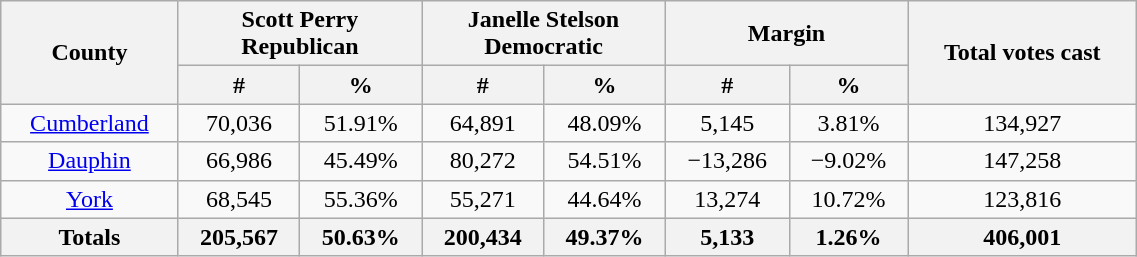<table width="60%"  class="wikitable sortable" style="text-align:center">
<tr>
<th rowspan="2">County</th>
<th style="text-align:center;" colspan="2">Scott Perry<br>Republican</th>
<th style="text-align:center;" colspan="2">Janelle Stelson<br>Democratic</th>
<th style="text-align:center;" colspan="2">Margin</th>
<th rowspan="2" style="text-align:center;">Total votes cast</th>
</tr>
<tr>
<th style="text-align:center;" data-sort-type="number">#</th>
<th style="text-align:center;" data-sort-type="number">%</th>
<th style="text-align:center;" data-sort-type="number">#</th>
<th style="text-align:center;" data-sort-type="number">%</th>
<th style="text-align:center;" data-sort-type="number">#</th>
<th style="text-align:center;" data-sort-type="number">%</th>
</tr>
<tr style="text-align:center;">
<td><a href='#'>Cumberland</a></td>
<td>70,036</td>
<td>51.91%</td>
<td>64,891</td>
<td>48.09%</td>
<td>5,145</td>
<td>3.81%</td>
<td>134,927</td>
</tr>
<tr style="text-align:center;">
<td><a href='#'>Dauphin</a></td>
<td>66,986</td>
<td>45.49%</td>
<td>80,272</td>
<td>54.51%</td>
<td>−13,286</td>
<td>−9.02%</td>
<td>147,258</td>
</tr>
<tr style="text-align:center;">
<td><a href='#'>York</a></td>
<td>68,545</td>
<td>55.36%</td>
<td>55,271</td>
<td>44.64%</td>
<td>13,274</td>
<td>10.72%</td>
<td>123,816</td>
</tr>
<tr style="text-align:center;">
<th>Totals</th>
<th>205,567</th>
<th>50.63%</th>
<th>200,434</th>
<th>49.37%</th>
<th>5,133</th>
<th>1.26%</th>
<th>406,001</th>
</tr>
</table>
